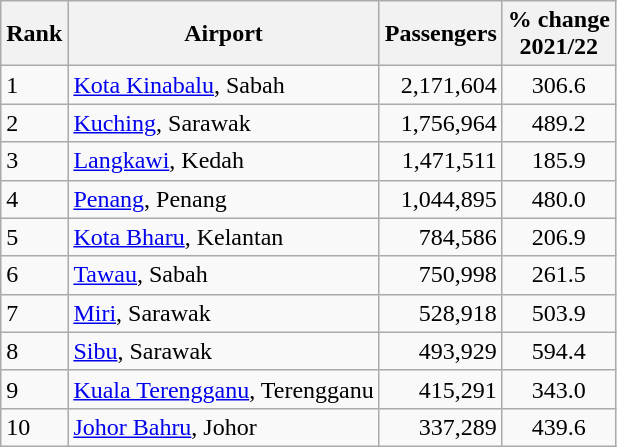<table class="wikitable sortable">
<tr>
<th>Rank</th>
<th>Airport</th>
<th>Passengers</th>
<th>% change<br>2021/22</th>
</tr>
<tr>
<td>1</td>
<td> <a href='#'>Kota Kinabalu</a>, Sabah</td>
<td style="text-align:right;">2,171,604</td>
<td style="text-align:center;"> 306.6</td>
</tr>
<tr>
<td>2</td>
<td> <a href='#'>Kuching</a>, Sarawak</td>
<td style="text-align:right;">1,756,964</td>
<td style="text-align:center;"> 489.2</td>
</tr>
<tr>
<td>3</td>
<td> <a href='#'>Langkawi</a>, Kedah</td>
<td style="text-align:right;">1,471,511</td>
<td style="text-align:center;"> 185.9</td>
</tr>
<tr>
<td>4</td>
<td> <a href='#'>Penang</a>, Penang</td>
<td style="text-align:right;">1,044,895</td>
<td style="text-align:center;"> 480.0</td>
</tr>
<tr>
<td>5</td>
<td> <a href='#'>Kota Bharu</a>, Kelantan</td>
<td style="text-align:right;">784,586</td>
<td style="text-align:center;"> 206.9</td>
</tr>
<tr>
<td>6</td>
<td> <a href='#'>Tawau</a>, Sabah</td>
<td style="text-align:right;">750,998</td>
<td style="text-align:center;"> 261.5</td>
</tr>
<tr>
<td>7</td>
<td> <a href='#'>Miri</a>, Sarawak</td>
<td style="text-align:right;">528,918</td>
<td style="text-align:center;"> 503.9</td>
</tr>
<tr>
<td>8</td>
<td> <a href='#'>Sibu</a>, Sarawak</td>
<td style="text-align:right;">493,929</td>
<td style="text-align:center;"> 594.4</td>
</tr>
<tr>
<td>9</td>
<td> <a href='#'>Kuala Terengganu</a>, Terengganu</td>
<td style="text-align:right;">415,291</td>
<td style="text-align:center;"> 343.0</td>
</tr>
<tr>
<td>10</td>
<td> <a href='#'>Johor Bahru</a>, Johor</td>
<td style="text-align:right;">337,289</td>
<td style="text-align:center;"> 439.6</td>
</tr>
</table>
